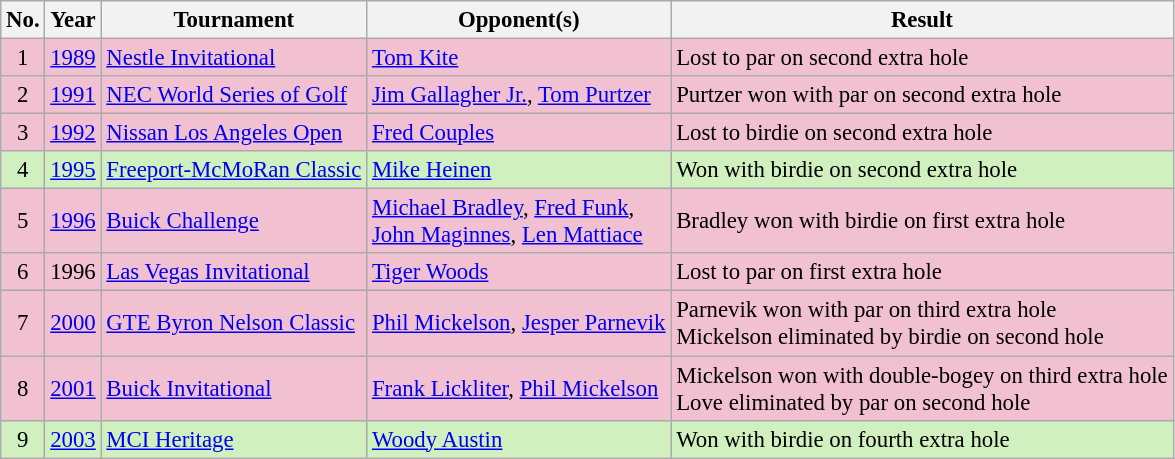<table class="wikitable" style="font-size:95%;">
<tr>
<th>No.</th>
<th>Year</th>
<th>Tournament</th>
<th>Opponent(s)</th>
<th>Result</th>
</tr>
<tr style="background:#F2C1D1;">
<td align=center>1</td>
<td><a href='#'>1989</a></td>
<td><a href='#'>Nestle Invitational</a></td>
<td> <a href='#'>Tom Kite</a></td>
<td>Lost to par on second extra hole</td>
</tr>
<tr style="background:#F2C1D1;">
<td align=center>2</td>
<td><a href='#'>1991</a></td>
<td><a href='#'>NEC World Series of Golf</a></td>
<td> <a href='#'>Jim Gallagher Jr.</a>,  <a href='#'>Tom Purtzer</a></td>
<td>Purtzer won with par on second extra hole</td>
</tr>
<tr style="background:#F2C1D1;">
<td align=center>3</td>
<td><a href='#'>1992</a></td>
<td><a href='#'>Nissan Los Angeles Open</a></td>
<td> <a href='#'>Fred Couples</a></td>
<td>Lost to birdie on second extra hole</td>
</tr>
<tr style="background:#D0F0C0;">
<td align=center>4</td>
<td><a href='#'>1995</a></td>
<td><a href='#'>Freeport-McMoRan Classic</a></td>
<td> <a href='#'>Mike Heinen</a></td>
<td>Won with birdie on second extra hole</td>
</tr>
<tr style="background:#F2C1D1;">
<td align=center>5</td>
<td><a href='#'>1996</a></td>
<td><a href='#'>Buick Challenge</a></td>
<td> <a href='#'>Michael Bradley</a>,  <a href='#'>Fred Funk</a>,<br> <a href='#'>John Maginnes</a>,  <a href='#'>Len Mattiace</a></td>
<td>Bradley won with birdie on first extra hole</td>
</tr>
<tr style="background:#F2C1D1;">
<td align=center>6</td>
<td>1996</td>
<td><a href='#'>Las Vegas Invitational</a></td>
<td> <a href='#'>Tiger Woods</a></td>
<td>Lost to par on first extra hole</td>
</tr>
<tr style="background:#F2C1D1;">
<td align=center>7</td>
<td><a href='#'>2000</a></td>
<td><a href='#'>GTE Byron Nelson Classic</a></td>
<td> <a href='#'>Phil Mickelson</a>,  <a href='#'>Jesper Parnevik</a></td>
<td>Parnevik won with par on third extra hole<br>Mickelson eliminated by birdie on second hole</td>
</tr>
<tr style="background:#F2C1D1;">
<td align=center>8</td>
<td><a href='#'>2001</a></td>
<td><a href='#'>Buick Invitational</a></td>
<td> <a href='#'>Frank Lickliter</a>,  <a href='#'>Phil Mickelson</a></td>
<td>Mickelson won with double-bogey on third extra hole<br>Love eliminated by par on second hole</td>
</tr>
<tr style="background:#D0F0C0;">
<td align=center>9</td>
<td><a href='#'>2003</a></td>
<td><a href='#'>MCI Heritage</a></td>
<td> <a href='#'>Woody Austin</a></td>
<td>Won with birdie on fourth extra hole</td>
</tr>
</table>
